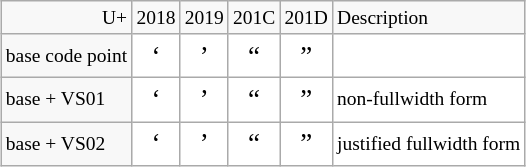<table class="wikitable nounderlines" style="border-collapse:collapse;background:#FFFFFF;font-size:large;text-align:center;margin-left: auto; margin-right: auto; border: none;">
<tr style="background:#F8F8F8;font-size:small">
<td style="text-align:right">U+</td>
<td>2018</td>
<td>2019</td>
<td>201C</td>
<td>201D</td>
<td style="background:#F8F8F8;font-size:small;text-align:left">Description</td>
</tr>
<tr>
<td style="background:#F8F8F8;font-size:small;text-align:left">base code point</td>
<td>‘</td>
<td>’</td>
<td>“</td>
<td>”</td>
<td style="font-size:small;text-align:left"></td>
</tr>
<tr>
<td style="background:#F8F8F8;font-size:small;text-align:left">base + VS01</td>
<td>‘&#xFE00;</td>
<td>’&#xFE00;</td>
<td>“&#xFE00;</td>
<td>”&#xFE00;</td>
<td style="font-size:small;text-align:left">non-fullwidth form</td>
</tr>
<tr>
<td style="background:#F8F8F8;font-size:small;text-align:left">base + VS02</td>
<td>‘&#xFE01;</td>
<td>’&#xFE01;</td>
<td>“&#xFE01;</td>
<td>”&#xFE01;</td>
<td style="font-size:small;text-align:left">justified fullwidth form</td>
</tr>
</table>
